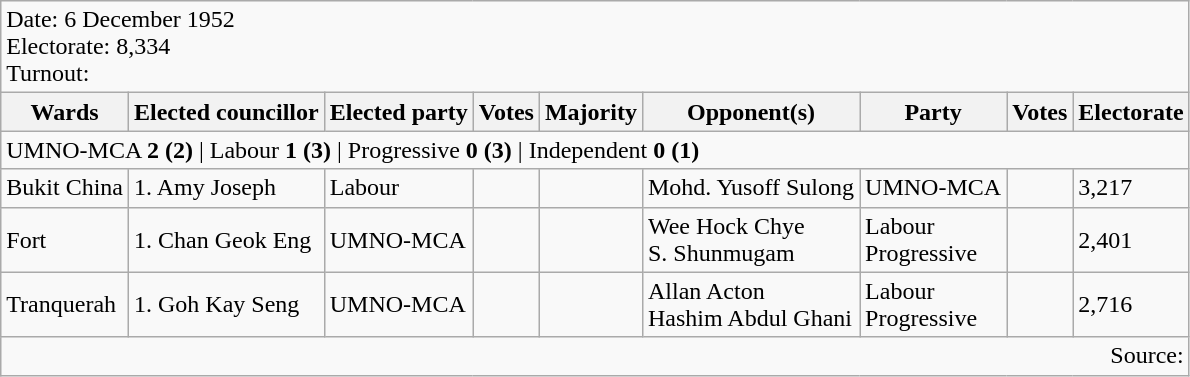<table class=wikitable>
<tr>
<td colspan=9>Date: 6 December 1952<br>Electorate: 8,334<br>Turnout:</td>
</tr>
<tr>
<th>Wards</th>
<th>Elected councillor</th>
<th>Elected party</th>
<th>Votes</th>
<th>Majority</th>
<th>Opponent(s)</th>
<th>Party</th>
<th>Votes</th>
<th>Electorate</th>
</tr>
<tr>
<td colspan=9>UMNO-MCA <strong>2 (2)</strong> | Labour <strong>1 (3)</strong> | Progressive <strong>0 (3)</strong> | Independent <strong>0 (1)</strong> </td>
</tr>
<tr>
<td>Bukit China</td>
<td>1. Amy Joseph</td>
<td>Labour</td>
<td></td>
<td></td>
<td>Mohd. Yusoff Sulong</td>
<td>UMNO-MCA</td>
<td></td>
<td>3,217</td>
</tr>
<tr>
<td>Fort</td>
<td>1. Chan Geok Eng</td>
<td>UMNO-MCA</td>
<td></td>
<td></td>
<td>Wee Hock Chye<br>S. Shunmugam</td>
<td>Labour<br>Progressive</td>
<td></td>
<td>2,401</td>
</tr>
<tr>
<td>Tranquerah</td>
<td>1. Goh Kay Seng</td>
<td>UMNO-MCA</td>
<td></td>
<td></td>
<td>Allan Acton<br>Hashim Abdul Ghani</td>
<td>Labour<br>Progressive</td>
<td></td>
<td>2,716</td>
</tr>
<tr>
<td colspan=9 align=right>Source:<br>
</td>
</tr>
</table>
